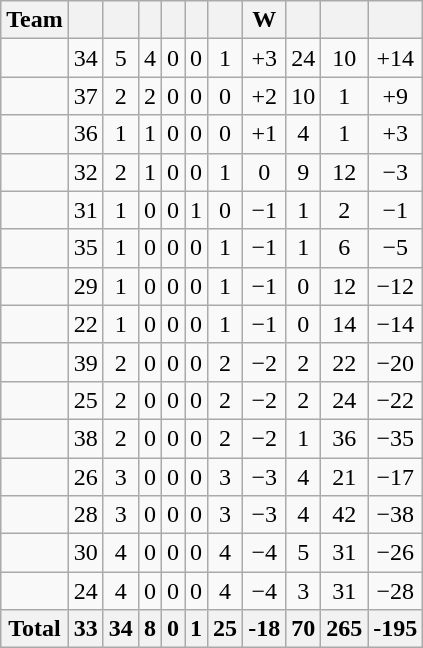<table class="wikitable">
<tr>
<th>Team</th>
<th></th>
<th></th>
<th></th>
<th></th>
<th></th>
<th></th>
<th>W</th>
<th></th>
<th></th>
<th></th>
</tr>
<tr align=center>
<td align=left></td>
<td>34</td>
<td>5</td>
<td>4</td>
<td>0</td>
<td>0</td>
<td>1</td>
<td>+3</td>
<td>24</td>
<td>10</td>
<td>+14</td>
</tr>
<tr align=center>
<td align=left></td>
<td>37</td>
<td>2</td>
<td>2</td>
<td>0</td>
<td>0</td>
<td>0</td>
<td>+2</td>
<td>10</td>
<td>1</td>
<td>+9</td>
</tr>
<tr align=center>
<td align=left></td>
<td>36</td>
<td>1</td>
<td>1</td>
<td>0</td>
<td>0</td>
<td>0</td>
<td>+1</td>
<td>4</td>
<td>1</td>
<td>+3</td>
</tr>
<tr align=center>
<td align=left></td>
<td>32</td>
<td>2</td>
<td>1</td>
<td>0</td>
<td>0</td>
<td>1</td>
<td>0</td>
<td>9</td>
<td>12</td>
<td>−3</td>
</tr>
<tr align=center>
<td align=left></td>
<td>31</td>
<td>1</td>
<td>0</td>
<td>0</td>
<td>1</td>
<td>0</td>
<td>−1</td>
<td>1</td>
<td>2</td>
<td>−1</td>
</tr>
<tr align=center>
<td align=left></td>
<td>35</td>
<td>1</td>
<td>0</td>
<td>0</td>
<td>0</td>
<td>1</td>
<td>−1</td>
<td>1</td>
<td>6</td>
<td>−5</td>
</tr>
<tr align=center>
<td align=left></td>
<td>29</td>
<td>1</td>
<td>0</td>
<td>0</td>
<td>0</td>
<td>1</td>
<td>−1</td>
<td>0</td>
<td>12</td>
<td>−12</td>
</tr>
<tr align=center>
<td align=left></td>
<td>22</td>
<td>1</td>
<td>0</td>
<td>0</td>
<td>0</td>
<td>1</td>
<td>−1</td>
<td>0</td>
<td>14</td>
<td>−14</td>
</tr>
<tr align=center>
<td align=left></td>
<td>39</td>
<td>2</td>
<td>0</td>
<td>0</td>
<td>0</td>
<td>2</td>
<td>−2</td>
<td>2</td>
<td>22</td>
<td>−20</td>
</tr>
<tr align=center>
<td align=left></td>
<td>25</td>
<td>2</td>
<td>0</td>
<td>0</td>
<td>0</td>
<td>2</td>
<td>−2</td>
<td>2</td>
<td>24</td>
<td>−22</td>
</tr>
<tr align=center>
<td align=left></td>
<td>38</td>
<td>2</td>
<td>0</td>
<td>0</td>
<td>0</td>
<td>2</td>
<td>−2</td>
<td>1</td>
<td>36</td>
<td>−35</td>
</tr>
<tr align=center>
<td align=left></td>
<td>26</td>
<td>3</td>
<td>0</td>
<td>0</td>
<td>0</td>
<td>3</td>
<td>−3</td>
<td>4</td>
<td>21</td>
<td>−17</td>
</tr>
<tr align=center>
<td align=left></td>
<td>28</td>
<td>3</td>
<td>0</td>
<td>0</td>
<td>0</td>
<td>3</td>
<td>−3</td>
<td>4</td>
<td>42</td>
<td>−38</td>
</tr>
<tr align=center>
<td align=left></td>
<td>30</td>
<td>4</td>
<td>0</td>
<td>0</td>
<td>0</td>
<td>4</td>
<td>−4</td>
<td>5</td>
<td>31</td>
<td>−26</td>
</tr>
<tr align=center>
<td align=left></td>
<td>24</td>
<td>4</td>
<td>0</td>
<td>0</td>
<td>0</td>
<td>4</td>
<td>−4</td>
<td>3</td>
<td>31</td>
<td>−28</td>
</tr>
<tr>
<th>Total</th>
<th>33</th>
<th>34</th>
<th>8</th>
<th>0</th>
<th>1</th>
<th>25</th>
<th>-18</th>
<th>70</th>
<th>265</th>
<th>-195</th>
</tr>
</table>
